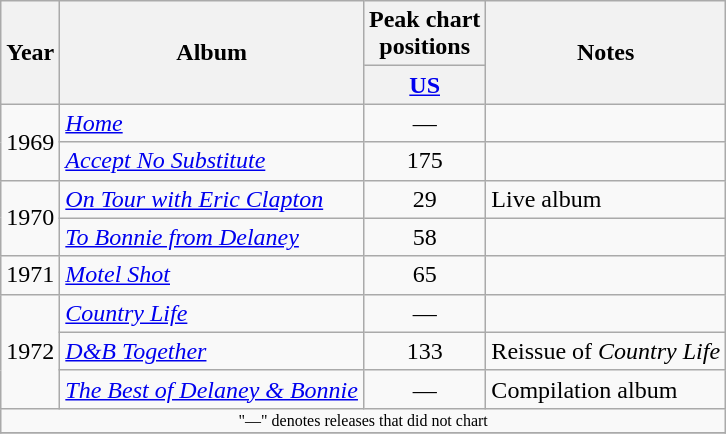<table class="wikitable">
<tr>
<th rowspan="2">Year</th>
<th rowspan="2">Album</th>
<th>Peak chart<br>positions</th>
<th rowspan="2">Notes</th>
</tr>
<tr>
<th><a href='#'>US</a></th>
</tr>
<tr>
<td rowspan="2">1969</td>
<td><em><a href='#'>Home</a></em></td>
<td align="center">—</td>
<td></td>
</tr>
<tr>
<td><em><a href='#'>Accept No Substitute</a></em></td>
<td align="center">175</td>
<td></td>
</tr>
<tr>
<td rowspan="2">1970</td>
<td><em><a href='#'>On Tour with Eric Clapton</a></em></td>
<td align="center">29</td>
<td>Live album</td>
</tr>
<tr>
<td><em><a href='#'>To Bonnie from Delaney</a></em></td>
<td align="center">58</td>
<td></td>
</tr>
<tr>
<td>1971</td>
<td><em><a href='#'>Motel Shot</a></em></td>
<td align="center">65</td>
<td></td>
</tr>
<tr>
<td rowspan="3">1972</td>
<td><em><a href='#'>Country Life</a></em></td>
<td align="center">—</td>
<td></td>
</tr>
<tr>
<td><em><a href='#'>D&B Together</a></em></td>
<td align="center">133</td>
<td>Reissue of <em>Country Life</em></td>
</tr>
<tr>
<td><em><a href='#'>The Best of Delaney & Bonnie</a></em></td>
<td align="center">—</td>
<td>Compilation album</td>
</tr>
<tr>
<td colspan="4" align="center" style="font-size:8pt">"—" denotes releases that did not chart</td>
</tr>
<tr>
</tr>
</table>
